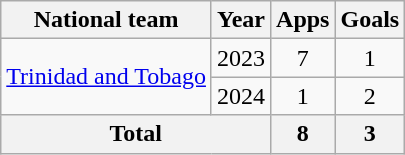<table class="wikitable" style="text-align:center">
<tr>
<th>National team</th>
<th>Year</th>
<th>Apps</th>
<th>Goals</th>
</tr>
<tr>
<td rowspan="2"><a href='#'>Trinidad and Tobago</a></td>
<td>2023</td>
<td>7</td>
<td>1</td>
</tr>
<tr>
<td>2024</td>
<td>1</td>
<td>2</td>
</tr>
<tr>
<th colspan=2>Total</th>
<th>8</th>
<th>3</th>
</tr>
</table>
